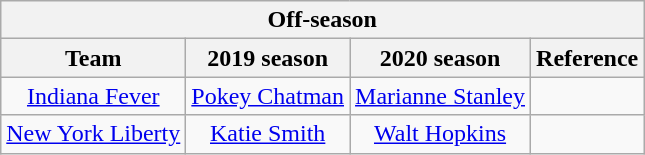<table class="wikitable" style="text-align: center;">
<tr>
<th colspan="4">Off-season</th>
</tr>
<tr>
<th>Team</th>
<th>2019 season</th>
<th>2020 season</th>
<th>Reference</th>
</tr>
<tr>
<td><a href='#'>Indiana Fever</a></td>
<td><a href='#'>Pokey Chatman</a></td>
<td><a href='#'>Marianne Stanley</a></td>
<td></td>
</tr>
<tr>
<td><a href='#'>New York Liberty</a></td>
<td><a href='#'>Katie Smith</a></td>
<td><a href='#'>Walt Hopkins</a></td>
<td></td>
</tr>
</table>
